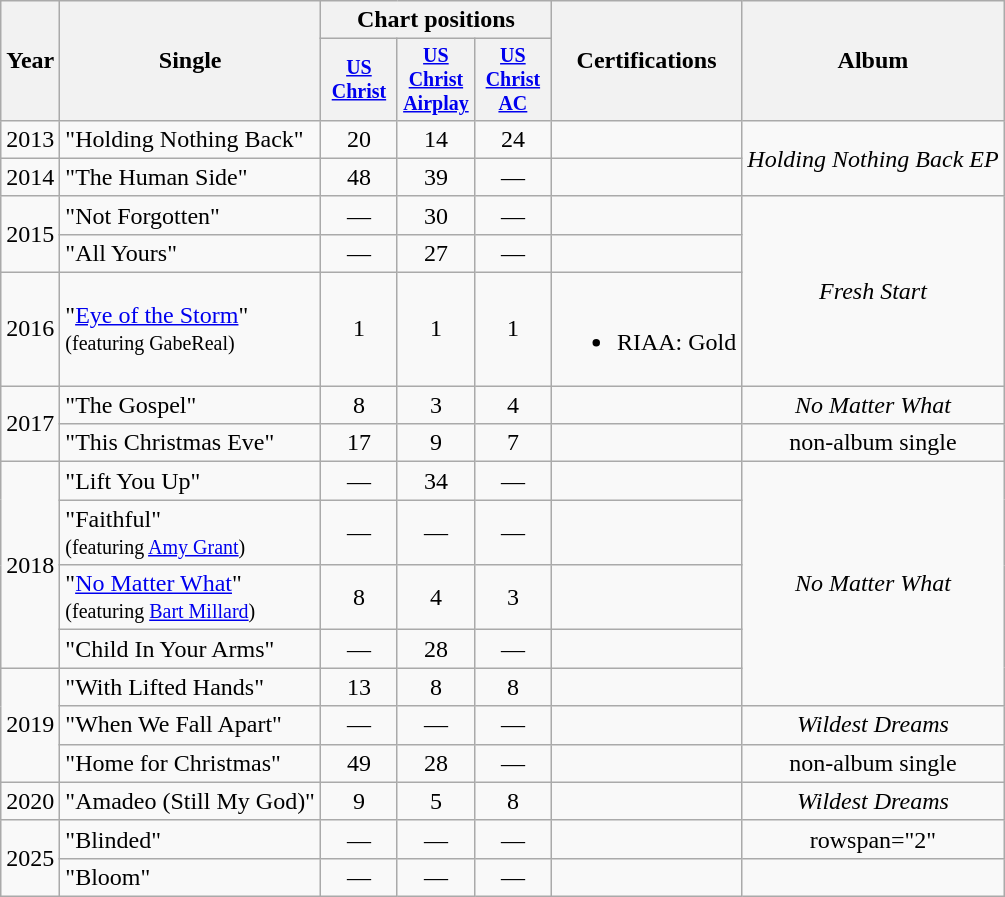<table class="wikitable" style="text-align:center;">
<tr>
<th rowspan="2">Year</th>
<th rowspan="2">Single</th>
<th colspan="3">Chart positions</th>
<th rowspan="2">Certifications</th>
<th rowspan="2">Album</th>
</tr>
<tr style="font-size:smaller;">
<th width="45"><a href='#'>US<br>Christ</a><br></th>
<th width="45"><a href='#'>US<br>Christ Airplay</a><br></th>
<th width="45"><a href='#'>US<br>Christ AC</a><br></th>
</tr>
<tr>
<td>2013</td>
<td align="left">"Holding Nothing Back"</td>
<td>20</td>
<td>14</td>
<td>24</td>
<td></td>
<td rowspan="2"><em>Holding Nothing Back EP</em></td>
</tr>
<tr>
<td>2014</td>
<td align="left">"The Human Side"</td>
<td>48</td>
<td>39</td>
<td>—</td>
<td></td>
</tr>
<tr>
<td rowspan="2">2015</td>
<td align="left">"Not Forgotten"<br></td>
<td>—</td>
<td>30</td>
<td>—</td>
<td></td>
<td rowspan="3"><em>Fresh Start</em></td>
</tr>
<tr>
<td align="left">"All Yours"</td>
<td>—</td>
<td>27</td>
<td>—</td>
<td></td>
</tr>
<tr>
<td>2016</td>
<td align="left">"<a href='#'>Eye of the Storm</a>"<br><small>(featuring GabeReal)</small></td>
<td>1</td>
<td>1</td>
<td>1</td>
<td><br><ul><li>RIAA: Gold</li></ul></td>
</tr>
<tr>
<td rowspan="2">2017</td>
<td align="left">"The Gospel"</td>
<td>8</td>
<td>3</td>
<td>4</td>
<td></td>
<td rowspan="1"><em>No Matter What</em></td>
</tr>
<tr>
<td align="left">"This Christmas Eve"</td>
<td>17</td>
<td>9</td>
<td>7</td>
<td></td>
<td>non-album single</td>
</tr>
<tr>
<td rowspan="4">2018</td>
<td align="left">"Lift You Up"</td>
<td>—</td>
<td>34</td>
<td>—</td>
<td></td>
<td rowspan="5"><em>No Matter What</em></td>
</tr>
<tr>
<td align="left">"Faithful" <small><br>(featuring <a href='#'>Amy Grant</a>)</small></td>
<td>—</td>
<td>—</td>
<td>—</td>
<td></td>
</tr>
<tr>
<td align="left">"<a href='#'>No Matter What</a>" <br><small>(featuring <a href='#'>Bart Millard</a>)</small></td>
<td>8</td>
<td>4</td>
<td>3</td>
<td></td>
</tr>
<tr>
<td align="left">"Child In Your Arms"</td>
<td>—</td>
<td>28</td>
<td>—</td>
<td></td>
</tr>
<tr>
<td rowspan="3">2019</td>
<td align="left">"With Lifted Hands"</td>
<td>13</td>
<td>8</td>
<td>8</td>
<td></td>
</tr>
<tr>
<td align="left">"When We Fall Apart"</td>
<td>—</td>
<td>—</td>
<td>—</td>
<td></td>
<td><em>Wildest Dreams</em></td>
</tr>
<tr>
<td align="left">"Home for Christmas"</td>
<td>49</td>
<td>28</td>
<td>—</td>
<td></td>
<td>non-album single</td>
</tr>
<tr>
<td>2020</td>
<td align="left">"Amadeo (Still My God)"</td>
<td>9</td>
<td>5</td>
<td>8</td>
<td></td>
<td><em>Wildest Dreams</em></td>
</tr>
<tr>
<td rowspan="2">2025</td>
<td align="left">"Blinded"</td>
<td>—</td>
<td>—</td>
<td>—</td>
<td></td>
<td>rowspan="2" </td>
</tr>
<tr>
<td align="left">"Bloom"</td>
<td>—</td>
<td>—</td>
<td>—</td>
<td></td>
</tr>
</table>
